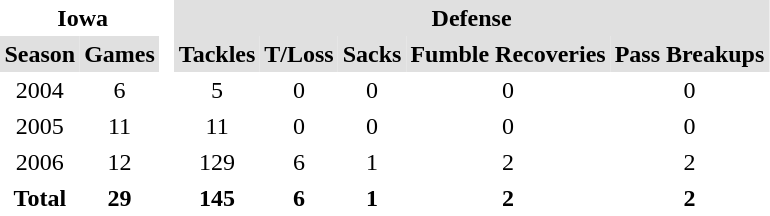<table BORDER="0" CELLPADDING="3" CELLSPACING="0" ID="Table3" border="2">
<tr ALIGN="center" bgcolor="#e0e0e0">
<th ALIGN="center" colspan="2" bgcolor="#ffffff"> Iowa</th>
<th ALIGN="center" rowspan="99" bgcolor="#ffffff"> </th>
<th ALIGN="center" colspan="5">Defense</th>
</tr>
<tr ALIGN="center" bgcolor="#e0e0e0">
<th ALIGN="center">Season</th>
<th ALIGN="center">Games</th>
<th ALIGN="center">Tackles</th>
<th ALIGN="center">T/Loss</th>
<th ALIGN="center">Sacks</th>
<th ALIGN="center">Fumble Recoveries</th>
<th ALIGN="center">Pass Breakups</th>
</tr>
<tr ALIGN="center">
<td ALIGN="center">2004</td>
<td ALIGN="center">6</td>
<td ALIGN="center">5</td>
<td ALIGN="center">0</td>
<td ALIGN="center">0</td>
<td ALIGN="center">0</td>
<td ALIGN="center">0</td>
</tr>
<tr ALIGN="center">
<td ALIGN="center">2005</td>
<td ALIGN="center">11</td>
<td ALIGN="center">11</td>
<td ALIGN="center">0</td>
<td ALIGN="center">0</td>
<td ALIGN="center">0</td>
<td ALIGN="center">0</td>
</tr>
<tr ALIGN="center">
<td ALIGN="center">2006</td>
<td ALIGN="center">12</td>
<td ALIGN="center">129</td>
<td ALIGN="center">6</td>
<td ALIGN="center">1</td>
<td ALIGN="center">2</td>
<td ALIGN="center">2</td>
</tr>
<tr ALIGN="center" bgcolor="#f0f0f0">
</tr>
<tr ALIGN="center">
<td ALIGN="center"><strong>Total</strong></td>
<td ALIGN="center"><strong>29</strong></td>
<td ALIGN="center"><strong>145</strong></td>
<td ALIGN="center"><strong>6</strong></td>
<td ALIGN="center"><strong>1</strong></td>
<td ALIGN="center"><strong>2</strong></td>
<td ALIGN="center"><strong>2</strong></td>
</tr>
<tr ALIGN="center" bgcolor="#f0f0f0">
</tr>
</table>
